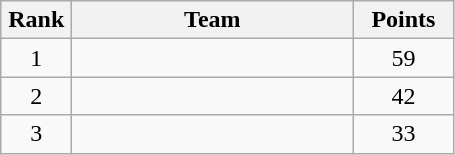<table class="wikitable" style="text-align:center;">
<tr>
<th width=40>Rank</th>
<th width=180>Team</th>
<th width=60>Points</th>
</tr>
<tr>
<td>1</td>
<td align=left></td>
<td>59</td>
</tr>
<tr>
<td>2</td>
<td align=left></td>
<td>42</td>
</tr>
<tr>
<td>3</td>
<td align=left></td>
<td>33</td>
</tr>
</table>
